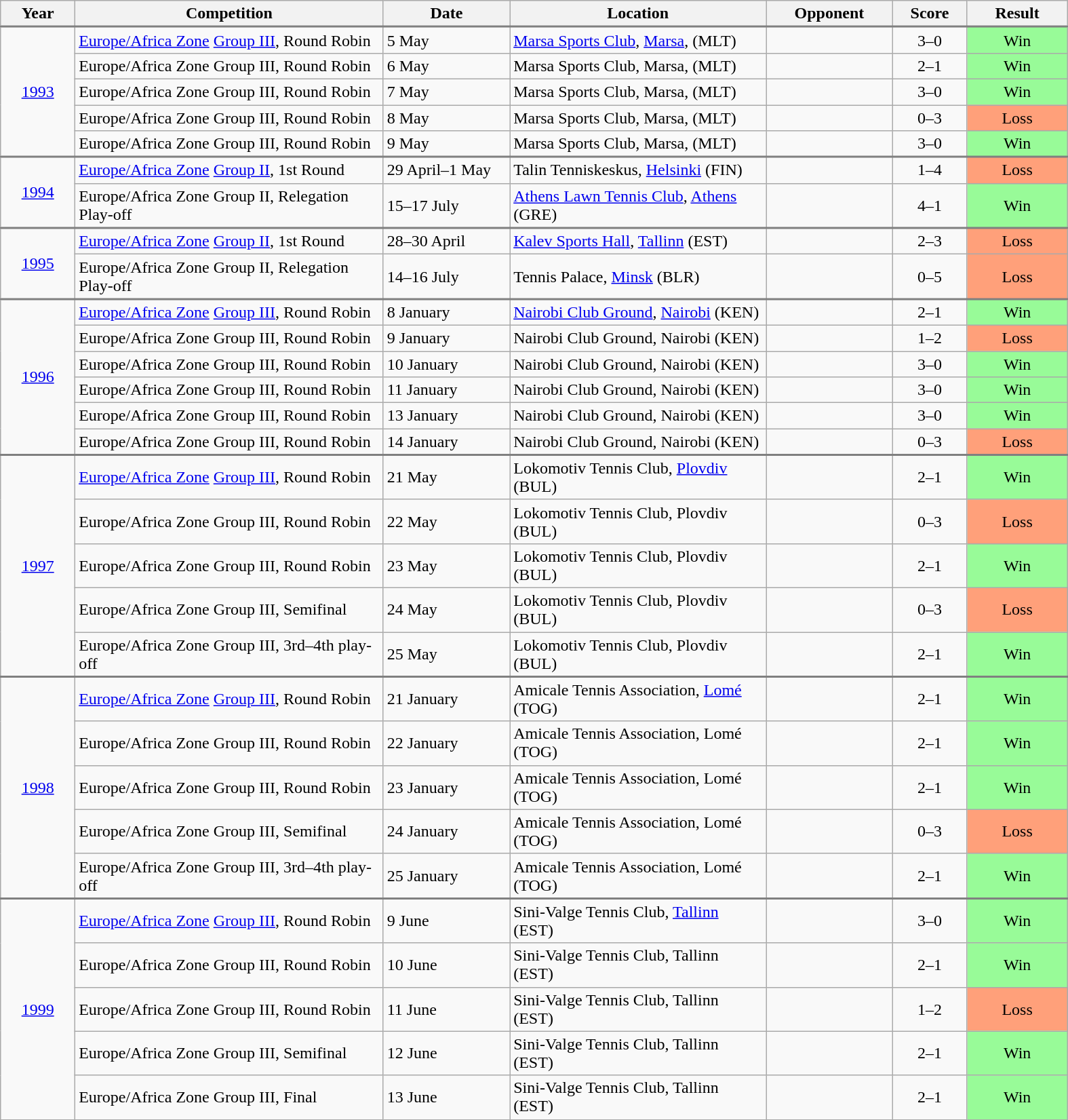<table class="wikitable collapsible collapsed" width="1050">
<tr>
<th width="50">Year</th>
<th width="230">Competition</th>
<th width="90">Date</th>
<th width="190">Location</th>
<th width="90">Opponent</th>
<th width="50">Score</th>
<th width="70">Result</th>
</tr>
<tr style="border-top:2px solid gray;">
<td align="center" rowspan="5"><a href='#'>1993</a></td>
<td><a href='#'>Europe/Africa Zone</a> <a href='#'>Group III</a>, Round Robin</td>
<td>5 May</td>
<td><a href='#'>Marsa Sports Club</a>, <a href='#'>Marsa</a>, (MLT)</td>
<td></td>
<td align="center">3–0</td>
<td align="center" bgcolor="#98FB98">Win</td>
</tr>
<tr>
<td>Europe/Africa Zone Group III, Round Robin</td>
<td>6 May</td>
<td>Marsa Sports Club, Marsa, (MLT)</td>
<td></td>
<td align="center">2–1</td>
<td align="center" bgcolor="#98FB98">Win</td>
</tr>
<tr>
<td>Europe/Africa Zone Group III, Round Robin</td>
<td>7 May</td>
<td>Marsa Sports Club, Marsa, (MLT)</td>
<td></td>
<td align="center">3–0</td>
<td align="center" bgcolor="#98FB98">Win</td>
</tr>
<tr>
<td>Europe/Africa Zone Group III, Round Robin</td>
<td>8 May</td>
<td>Marsa Sports Club, Marsa, (MLT)</td>
<td></td>
<td align="center">0–3</td>
<td align="center" bgcolor="#FFA07A">Loss</td>
</tr>
<tr>
<td>Europe/Africa Zone Group III, Round Robin</td>
<td>9 May</td>
<td>Marsa Sports Club, Marsa, (MLT)</td>
<td></td>
<td align="center">3–0</td>
<td align="center" bgcolor="#98FB98">Win</td>
</tr>
<tr style="border-top:2px solid gray;">
<td align="center" rowspan="2"><a href='#'>1994</a></td>
<td><a href='#'>Europe/Africa Zone</a> <a href='#'>Group II</a>, 1st Round</td>
<td>29 April–1 May</td>
<td>Talin Tenniskeskus, <a href='#'>Helsinki</a> (FIN)</td>
<td></td>
<td align="center">1–4</td>
<td align="center" bgcolor="#FFA07A">Loss</td>
</tr>
<tr>
<td>Europe/Africa Zone Group II, Relegation Play-off</td>
<td>15–17 July</td>
<td><a href='#'>Athens Lawn Tennis Club</a>, <a href='#'>Athens</a> (GRE)</td>
<td></td>
<td align="center">4–1</td>
<td align="center" bgcolor="#98FB98">Win</td>
</tr>
<tr style="border-top:2px solid gray;">
<td align="center" rowspan="2"><a href='#'>1995</a></td>
<td><a href='#'>Europe/Africa Zone</a> <a href='#'>Group II</a>, 1st Round</td>
<td>28–30 April</td>
<td><a href='#'>Kalev Sports Hall</a>, <a href='#'>Tallinn</a> (EST)</td>
<td></td>
<td align="center">2–3</td>
<td align="center" bgcolor="#FFA07A">Loss</td>
</tr>
<tr>
<td>Europe/Africa Zone Group II, Relegation Play-off</td>
<td>14–16 July</td>
<td>Tennis Palace, <a href='#'>Minsk</a> (BLR)</td>
<td></td>
<td align="center">0–5</td>
<td align="center" bgcolor="#FFA07A">Loss</td>
</tr>
<tr style="border-top:2px solid gray;">
<td align="center" rowspan="6"><a href='#'>1996</a></td>
<td><a href='#'>Europe/Africa Zone</a> <a href='#'>Group III</a>, Round Robin</td>
<td>8 January</td>
<td><a href='#'>Nairobi Club Ground</a>, <a href='#'>Nairobi</a> (KEN)</td>
<td></td>
<td align="center">2–1</td>
<td align="center" bgcolor="#98FB98">Win</td>
</tr>
<tr>
<td>Europe/Africa Zone Group III, Round Robin</td>
<td>9 January</td>
<td>Nairobi Club Ground, Nairobi (KEN)</td>
<td></td>
<td align="center">1–2</td>
<td align="center" bgcolor="#FFA07A">Loss</td>
</tr>
<tr>
<td>Europe/Africa Zone Group III, Round Robin</td>
<td>10 January</td>
<td>Nairobi Club Ground, Nairobi (KEN)</td>
<td></td>
<td align="center">3–0</td>
<td align="center" bgcolor="#98FB98">Win</td>
</tr>
<tr>
<td>Europe/Africa Zone Group III, Round Robin</td>
<td>11 January</td>
<td>Nairobi Club Ground, Nairobi (KEN)</td>
<td></td>
<td align="center">3–0</td>
<td align="center" bgcolor="#98FB98">Win</td>
</tr>
<tr>
<td>Europe/Africa Zone Group III, Round Robin</td>
<td>13 January</td>
<td>Nairobi Club Ground, Nairobi (KEN)</td>
<td></td>
<td align="center">3–0</td>
<td align="center" bgcolor="#98FB98">Win</td>
</tr>
<tr>
<td>Europe/Africa Zone Group III, Round Robin</td>
<td>14 January</td>
<td>Nairobi Club Ground, Nairobi (KEN)</td>
<td></td>
<td align="center">0–3</td>
<td align="center" bgcolor="#FFA07A">Loss</td>
</tr>
<tr style="border-top:2px solid gray;">
<td align="center" rowspan="5"><a href='#'>1997</a></td>
<td><a href='#'>Europe/Africa Zone</a> <a href='#'>Group III</a>, Round Robin</td>
<td>21 May</td>
<td>Lokomotiv Tennis Club, <a href='#'>Plovdiv</a> (BUL)</td>
<td></td>
<td align="center">2–1</td>
<td align="center" bgcolor="#98FB98">Win</td>
</tr>
<tr>
<td>Europe/Africa Zone Group III, Round Robin</td>
<td>22 May</td>
<td>Lokomotiv Tennis Club, Plovdiv (BUL)</td>
<td></td>
<td align="center">0–3</td>
<td align="center" bgcolor="#FFA07A">Loss</td>
</tr>
<tr>
<td>Europe/Africa Zone Group III, Round Robin</td>
<td>23 May</td>
<td>Lokomotiv Tennis Club, Plovdiv (BUL)</td>
<td></td>
<td align="center">2–1</td>
<td align="center" bgcolor="#98FB98">Win</td>
</tr>
<tr>
<td>Europe/Africa Zone Group III, Semifinal</td>
<td>24 May</td>
<td>Lokomotiv Tennis Club, Plovdiv (BUL)</td>
<td></td>
<td align="center">0–3</td>
<td align="center" bgcolor="#FFA07A">Loss</td>
</tr>
<tr>
<td>Europe/Africa Zone Group III, 3rd–4th play-off</td>
<td>25 May</td>
<td>Lokomotiv Tennis Club, Plovdiv (BUL)</td>
<td></td>
<td align="center">2–1</td>
<td align="center" bgcolor="#98FB98">Win</td>
</tr>
<tr style="border-top:2px solid gray;">
<td align="center" rowspan="5"><a href='#'>1998</a></td>
<td><a href='#'>Europe/Africa Zone</a> <a href='#'>Group III</a>, Round Robin</td>
<td>21 January</td>
<td>Amicale Tennis Association, <a href='#'>Lomé</a> (TOG)</td>
<td></td>
<td align="center">2–1</td>
<td align="center" bgcolor="#98FB98">Win</td>
</tr>
<tr>
<td>Europe/Africa Zone Group III, Round Robin</td>
<td>22 January</td>
<td>Amicale Tennis Association, Lomé (TOG)</td>
<td></td>
<td align="center">2–1</td>
<td align="center" bgcolor="#98FB98">Win</td>
</tr>
<tr>
<td>Europe/Africa Zone Group III, Round Robin</td>
<td>23 January</td>
<td>Amicale Tennis Association, Lomé (TOG)</td>
<td></td>
<td align="center">2–1</td>
<td align="center" bgcolor="#98FB98">Win</td>
</tr>
<tr>
<td>Europe/Africa Zone Group III, Semifinal</td>
<td>24 January</td>
<td>Amicale Tennis Association, Lomé (TOG)</td>
<td></td>
<td align="center">0–3</td>
<td align="center" bgcolor="#FFA07A">Loss</td>
</tr>
<tr>
<td>Europe/Africa Zone Group III, 3rd–4th play-off</td>
<td>25 January</td>
<td>Amicale Tennis Association, Lomé (TOG)</td>
<td></td>
<td align="center">2–1</td>
<td align="center" bgcolor="#98FB98">Win</td>
</tr>
<tr style="border-top:2px solid gray;">
<td align="center" rowspan="5"><a href='#'>1999</a></td>
<td><a href='#'>Europe/Africa Zone</a> <a href='#'>Group III</a>, Round Robin</td>
<td>9 June</td>
<td>Sini-Valge Tennis Club, <a href='#'>Tallinn</a> (EST)</td>
<td></td>
<td align="center">3–0</td>
<td align="center" bgcolor="#98FB98">Win</td>
</tr>
<tr>
<td>Europe/Africa Zone Group III, Round Robin</td>
<td>10 June</td>
<td>Sini-Valge Tennis Club, Tallinn (EST)</td>
<td></td>
<td align="center">2–1</td>
<td align="center" bgcolor="#98FB98">Win</td>
</tr>
<tr>
<td>Europe/Africa Zone Group III, Round Robin</td>
<td>11 June</td>
<td>Sini-Valge Tennis Club, Tallinn (EST)</td>
<td></td>
<td align="center">1–2</td>
<td align="center" bgcolor="#FFA07A">Loss</td>
</tr>
<tr>
<td>Europe/Africa Zone Group III, Semifinal</td>
<td>12 June</td>
<td>Sini-Valge Tennis Club, Tallinn (EST)</td>
<td></td>
<td align="center">2–1</td>
<td align="center" bgcolor="#98FB98">Win</td>
</tr>
<tr>
<td>Europe/Africa Zone Group III, Final</td>
<td>13 June</td>
<td>Sini-Valge Tennis Club, Tallinn (EST)</td>
<td></td>
<td align="center">2–1</td>
<td align="center" bgcolor="#98FB98">Win</td>
</tr>
</table>
